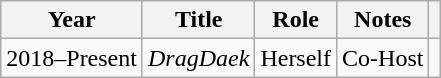<table class="wikitable">
<tr>
<th>Year</th>
<th>Title</th>
<th>Role</th>
<th>Notes</th>
<th></th>
</tr>
<tr>
<td>2018–Present</td>
<td><em>DragDaek</em></td>
<td>Herself</td>
<td>Co-Host</td>
<td></td>
</tr>
</table>
